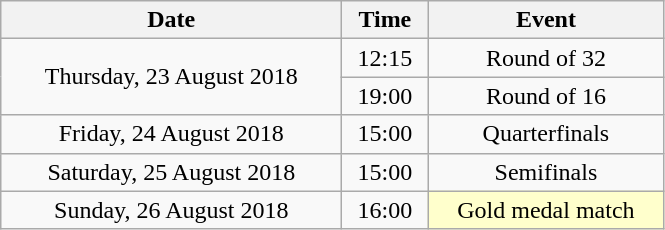<table class = "wikitable" style="text-align:center;">
<tr>
<th width=220>Date</th>
<th width=50>Time</th>
<th width=150>Event</th>
</tr>
<tr>
<td rowspan="2">Thursday, 23 August 2018</td>
<td>12:15</td>
<td>Round of 32</td>
</tr>
<tr>
<td>19:00</td>
<td>Round of 16</td>
</tr>
<tr>
<td>Friday, 24 August 2018</td>
<td>15:00</td>
<td>Quarterfinals</td>
</tr>
<tr>
<td>Saturday, 25 August 2018</td>
<td>15:00</td>
<td>Semifinals</td>
</tr>
<tr>
<td>Sunday, 26 August 2018</td>
<td>16:00</td>
<td bgcolor=ffffcc>Gold medal match</td>
</tr>
</table>
